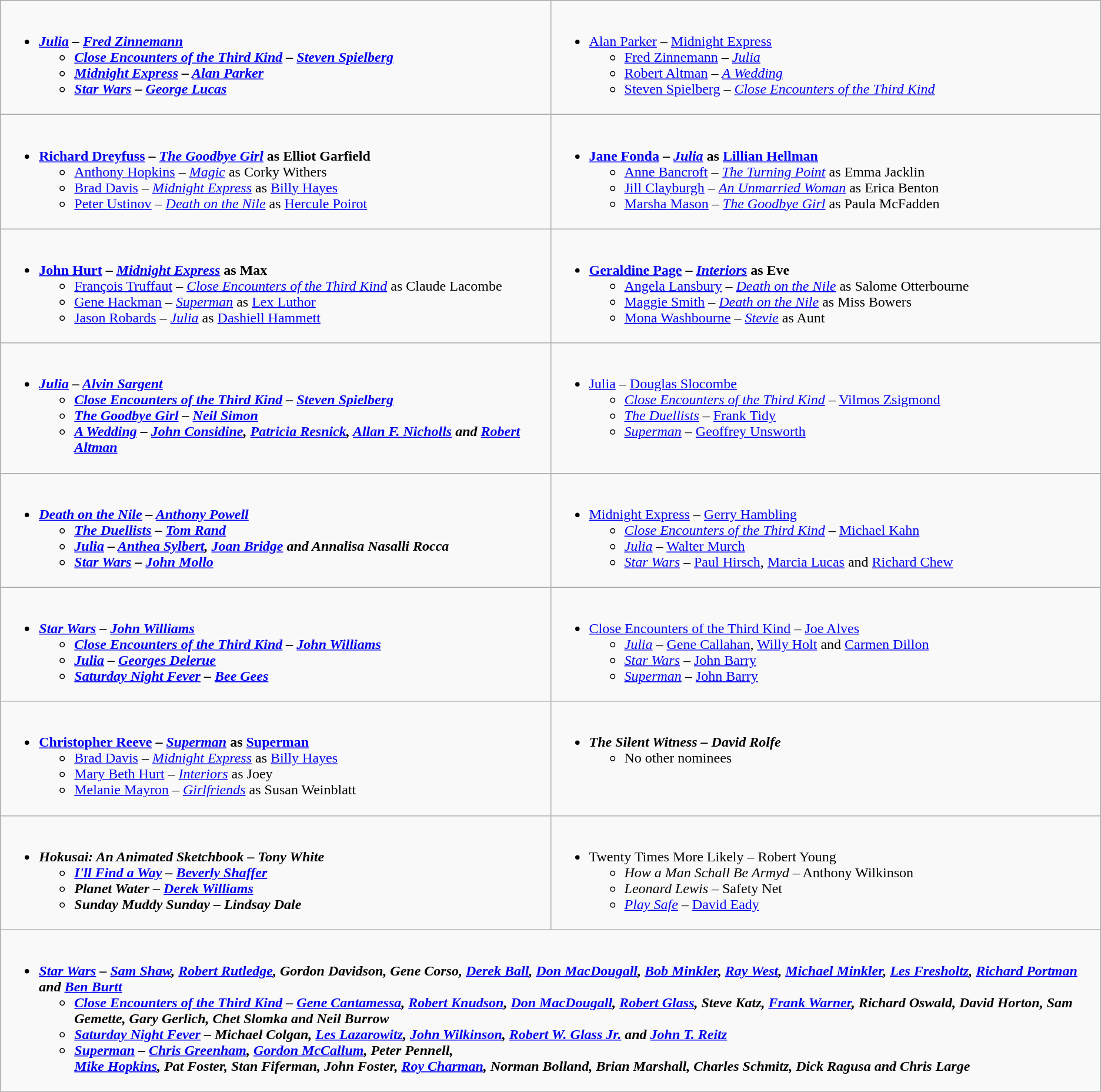<table class=wikitable>
<tr>
<td valign="top" width="50%"><br><ul><li><strong><em><a href='#'>Julia</a><em> – <a href='#'>Fred Zinnemann</a><strong><ul><li></em><a href='#'>Close Encounters of the Third Kind</a><em> – <a href='#'>Steven Spielberg</a></li><li></em><a href='#'>Midnight Express</a><em> – <a href='#'>Alan Parker</a></li><li></em><a href='#'>Star Wars</a><em> – <a href='#'>George Lucas</a></li></ul></li></ul></td>
<td valign="top" width="50%"><br><ul><li></strong><a href='#'>Alan Parker</a> – </em><a href='#'>Midnight Express</a></em></strong><ul><li><a href='#'>Fred Zinnemann</a> – <em><a href='#'>Julia</a></em></li><li><a href='#'>Robert Altman</a> – <em><a href='#'>A Wedding</a></em></li><li><a href='#'>Steven Spielberg</a> – <em><a href='#'>Close Encounters of the Third Kind</a></em></li></ul></li></ul></td>
</tr>
<tr>
<td valign="top" width="50%"><br><ul><li><strong><a href='#'>Richard Dreyfuss</a> – <em><a href='#'>The Goodbye Girl</a></em> as Elliot Garfield</strong><ul><li><a href='#'>Anthony Hopkins</a> – <em><a href='#'>Magic</a></em> as Corky Withers</li><li><a href='#'>Brad Davis</a> – <em><a href='#'>Midnight Express</a></em> as <a href='#'>Billy Hayes</a></li><li><a href='#'>Peter Ustinov</a> – <em><a href='#'>Death on the Nile</a></em> as <a href='#'>Hercule Poirot</a></li></ul></li></ul></td>
<td valign="top" width="50%"><br><ul><li><strong><a href='#'>Jane Fonda</a> – <em><a href='#'>Julia</a></em> as <a href='#'>Lillian Hellman</a></strong><ul><li><a href='#'>Anne Bancroft</a> – <em><a href='#'>The Turning Point</a></em> as Emma Jacklin</li><li><a href='#'>Jill Clayburgh</a> – <em><a href='#'>An Unmarried Woman</a></em> as Erica Benton</li><li><a href='#'>Marsha Mason</a> – <em><a href='#'>The Goodbye Girl</a></em> as Paula McFadden</li></ul></li></ul></td>
</tr>
<tr>
<td valign="top" width="50%"><br><ul><li><strong><a href='#'>John Hurt</a> – <em><a href='#'>Midnight Express</a></em> as Max</strong><ul><li><a href='#'>François Truffaut</a> – <em><a href='#'>Close Encounters of the Third Kind</a></em> as Claude Lacombe</li><li><a href='#'>Gene Hackman</a> – <em><a href='#'>Superman</a></em> as <a href='#'>Lex Luthor</a></li><li><a href='#'>Jason Robards</a> – <em><a href='#'>Julia</a></em> as <a href='#'>Dashiell Hammett</a></li></ul></li></ul></td>
<td valign="top" width="50%"><br><ul><li><strong><a href='#'>Geraldine Page</a> – <em><a href='#'>Interiors</a></em> as Eve</strong><ul><li><a href='#'>Angela Lansbury</a> – <em><a href='#'>Death on the Nile</a></em> as Salome Otterbourne</li><li><a href='#'>Maggie Smith</a> – <em><a href='#'>Death on the Nile</a></em> as Miss Bowers</li><li><a href='#'>Mona Washbourne</a> – <em><a href='#'>Stevie</a></em> as Aunt</li></ul></li></ul></td>
</tr>
<tr>
<td valign="top" width="50%"><br><ul><li><strong><em><a href='#'>Julia</a><em> – <a href='#'>Alvin Sargent</a><strong><ul><li></em><a href='#'>Close Encounters of the Third Kind</a><em> – <a href='#'>Steven Spielberg</a></li><li></em><a href='#'>The Goodbye Girl</a><em> – <a href='#'>Neil Simon</a></li><li></em><a href='#'>A Wedding</a><em> – <a href='#'>John Considine</a>, <a href='#'>Patricia Resnick</a>, <a href='#'>Allan F. Nicholls</a> and <a href='#'>Robert Altman</a></li></ul></li></ul></td>
<td valign="top" width="50%"><br><ul><li></em></strong><a href='#'>Julia</a></em> – <a href='#'>Douglas Slocombe</a></strong><ul><li><em><a href='#'>Close Encounters of the Third Kind</a></em> – <a href='#'>Vilmos Zsigmond</a></li><li><em><a href='#'>The Duellists</a></em> – <a href='#'>Frank Tidy</a></li><li><em><a href='#'>Superman</a></em> – <a href='#'>Geoffrey Unsworth</a></li></ul></li></ul></td>
</tr>
<tr>
<td valign="top" width="50%"><br><ul><li><strong><em><a href='#'>Death on the Nile</a><em> – <a href='#'>Anthony Powell</a><strong><ul><li></em><a href='#'>The Duellists</a><em> – <a href='#'>Tom Rand</a></li><li></em><a href='#'>Julia</a><em> – <a href='#'>Anthea Sylbert</a>, <a href='#'>Joan Bridge</a> and Annalisa Nasalli Rocca</li><li></em><a href='#'>Star Wars</a><em> – <a href='#'>John Mollo</a></li></ul></li></ul></td>
<td valign="top" width="50%"><br><ul><li></em></strong><a href='#'>Midnight Express</a></em> – <a href='#'>Gerry Hambling</a></strong><ul><li><em><a href='#'>Close Encounters of the Third Kind</a></em> – <a href='#'>Michael Kahn</a></li><li><em><a href='#'>Julia</a></em> – <a href='#'>Walter Murch</a></li><li><em><a href='#'>Star Wars</a></em> – <a href='#'>Paul Hirsch</a>, <a href='#'>Marcia Lucas</a> and <a href='#'>Richard Chew</a></li></ul></li></ul></td>
</tr>
<tr>
<td valign="top" width="50%"><br><ul><li><strong><em><a href='#'>Star Wars</a><em> – <a href='#'>John Williams</a><strong><ul><li></em><a href='#'>Close Encounters of the Third Kind</a><em> – <a href='#'>John Williams</a></li><li></em><a href='#'>Julia</a><em> – <a href='#'>Georges Delerue</a></li><li></em><a href='#'>Saturday Night Fever</a><em> – <a href='#'>Bee Gees</a></li></ul></li></ul></td>
<td valign="top" width="50%"><br><ul><li></em></strong><a href='#'>Close Encounters of the Third Kind</a></em> – <a href='#'>Joe Alves</a></strong><ul><li><em><a href='#'>Julia</a></em> – <a href='#'>Gene Callahan</a>, <a href='#'>Willy Holt</a> and <a href='#'>Carmen Dillon</a></li><li><em><a href='#'>Star Wars</a></em> – <a href='#'>John Barry</a></li><li><em><a href='#'>Superman</a></em> – <a href='#'>John Barry</a></li></ul></li></ul></td>
</tr>
<tr>
<td valign="top" width="50%"><br><ul><li><strong><a href='#'>Christopher Reeve</a> – <em><a href='#'>Superman</a></em> as <a href='#'>Superman</a></strong><ul><li><a href='#'>Brad Davis</a> – <em><a href='#'>Midnight Express</a></em> as <a href='#'>Billy Hayes</a></li><li><a href='#'>Mary Beth Hurt</a> – <em><a href='#'>Interiors</a></em> as Joey</li><li><a href='#'>Melanie Mayron</a> – <em><a href='#'>Girlfriends</a></em> as Susan Weinblatt</li></ul></li></ul></td>
<td valign="top" width="50%"><br><ul><li><strong><em>The Silent Witness – David Rolfe</em></strong><ul><li>No other nominees</li></ul></li></ul></td>
</tr>
<tr>
<td valign="top" width="50%"><br><ul><li><strong><em>Hokusai: An Animated Sketchbook<em> – Tony White<strong><ul><li></em><a href='#'>I'll Find a Way</a><em> – <a href='#'>Beverly Shaffer</a></li><li></em>Planet Water<em> – <a href='#'>Derek Williams</a></li><li></em>Sunday Muddy Sunday<em> – Lindsay Dale</li></ul></li></ul></td>
<td valign="top" width="50%"><br><ul><li></em></strong>Twenty Times More Likely</em> – Robert Young</strong><ul><li><em>How a Man Schall Be Armyd</em> – Anthony Wilkinson</li><li><em>Leonard Lewis</em> – Safety Net</li><li><em><a href='#'>Play Safe</a></em> – <a href='#'>David Eady</a></li></ul></li></ul></td>
</tr>
<tr>
<td colspan="2" valign="top"><br><ul><li><strong><em><a href='#'>Star Wars</a><em> – <a href='#'>Sam Shaw</a>, <a href='#'>Robert Rutledge</a>, Gordon Davidson, Gene Corso, <a href='#'>Derek Ball</a>, <a href='#'>Don MacDougall</a>, <a href='#'>Bob Minkler</a>, <a href='#'>Ray West</a>, <a href='#'>Michael Minkler</a>, <a href='#'>Les Fresholtz</a>, <a href='#'>Richard Portman</a> and <a href='#'>Ben Burtt</a><strong><ul><li></em><a href='#'>Close Encounters of the Third Kind</a><em> – <a href='#'>Gene Cantamessa</a>, <a href='#'>Robert Knudson</a>, <a href='#'>Don MacDougall</a>, <a href='#'>Robert Glass</a>, Steve Katz, <a href='#'>Frank Warner</a>, Richard Oswald, David Horton, Sam Gemette, Gary Gerlich, Chet Slomka and Neil Burrow</li><li></em><a href='#'>Saturday Night Fever</a><em> – Michael Colgan, <a href='#'>Les Lazarowitz</a>, <a href='#'>John Wilkinson</a>, <a href='#'>Robert W. Glass Jr.</a> and <a href='#'>John T. Reitz</a></li><li></em><a href='#'>Superman</a><em> – <a href='#'>Chris Greenham</a>, <a href='#'>Gordon McCallum</a>, Peter Pennell,<br><a href='#'>Mike Hopkins</a>, Pat Foster, Stan Fiferman, John Foster, <a href='#'>Roy Charman</a>, Norman Bolland, Brian Marshall, Charles Schmitz, Dick Ragusa and Chris Large</li></ul></li></ul></td>
</tr>
</table>
